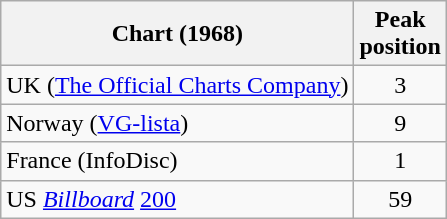<table class="wikitable sortable">
<tr>
<th scope="col">Chart (1968)</th>
<th scope="col">Peak<br>position</th>
</tr>
<tr>
<td>UK (<a href='#'>The Official Charts Company</a>)</td>
<td style="text-align:center;">3</td>
</tr>
<tr>
<td>Norway (<a href='#'>VG-lista</a>)</td>
<td style="text-align:center;">9</td>
</tr>
<tr>
<td>France (InfoDisc)</td>
<td style="text-align:center;">1</td>
</tr>
<tr>
<td>US <em><a href='#'>Billboard</a></em> <a href='#'>200</a></td>
<td style="text-align:center;">59</td>
</tr>
</table>
